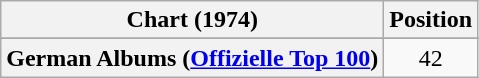<table class="wikitable plainrowheaders" style="text-align:center">
<tr>
<th scope="col">Chart (1974)</th>
<th scope="col">Position</th>
</tr>
<tr>
</tr>
<tr>
<th scope="row">German Albums (<a href='#'>Offizielle Top 100</a>)</th>
<td>42</td>
</tr>
</table>
